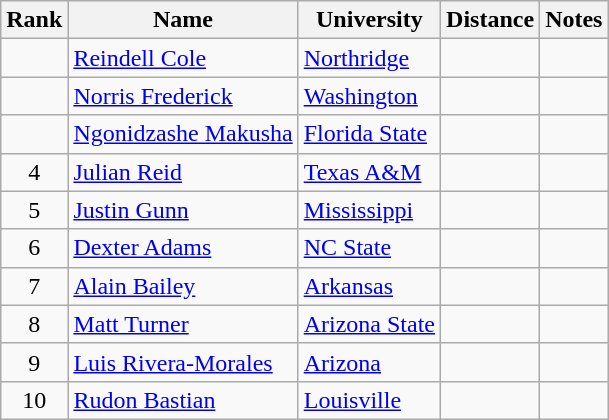<table class="wikitable sortable" style="text-align:center">
<tr>
<th>Rank</th>
<th>Name</th>
<th>University</th>
<th>Distance</th>
<th>Notes</th>
</tr>
<tr>
<td></td>
<td align=left><a href='#'>Reindell Cole</a></td>
<td align="left"><a href='#'>Northridge</a></td>
<td></td>
<td></td>
</tr>
<tr>
<td></td>
<td align=left><a href='#'>Norris Frederick</a></td>
<td align="left"><a href='#'>Washington</a></td>
<td></td>
<td></td>
</tr>
<tr>
<td></td>
<td align=left><a href='#'>Ngonidzashe Makusha</a> </td>
<td align=left><a href='#'>Florida State</a></td>
<td></td>
<td></td>
</tr>
<tr>
<td>4</td>
<td align=left><a href='#'>Julian Reid</a> </td>
<td align=left><a href='#'>Texas A&M</a></td>
<td></td>
<td></td>
</tr>
<tr>
<td>5</td>
<td align=left><a href='#'>Justin Gunn</a></td>
<td align="left"><a href='#'>Mississippi</a></td>
<td></td>
<td></td>
</tr>
<tr>
<td>6</td>
<td align=left><a href='#'>Dexter Adams</a></td>
<td align="left"><a href='#'>NC State</a></td>
<td></td>
<td></td>
</tr>
<tr>
<td>7</td>
<td align=left><a href='#'>Alain Bailey</a> </td>
<td align=left><a href='#'>Arkansas</a></td>
<td></td>
<td></td>
</tr>
<tr>
<td>8</td>
<td align=left><a href='#'>Matt Turner</a></td>
<td align="left"><a href='#'>Arizona State</a></td>
<td></td>
<td></td>
</tr>
<tr>
<td>9</td>
<td align=left><a href='#'>Luis Rivera-Morales</a> </td>
<td align=left><a href='#'>Arizona</a></td>
<td></td>
<td></td>
</tr>
<tr>
<td>10</td>
<td align=left><a href='#'>Rudon Bastian</a></td>
<td align=left><a href='#'>Louisville</a></td>
<td></td>
<td></td>
</tr>
</table>
